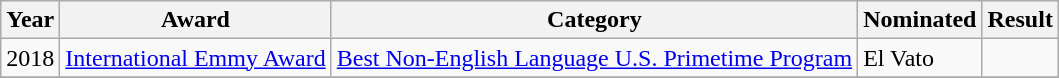<table class="wikitable plainrowheaders">
<tr>
<th scope="col">Year</th>
<th scope="col">Award</th>
<th scope="col">Category</th>
<th scope="col">Nominated</th>
<th scope="col">Result</th>
</tr>
<tr>
<td>2018</td>
<td><a href='#'>International Emmy Award</a></td>
<td><a href='#'>Best Non-English Language U.S. Primetime Program</a></td>
<td>El Vato</td>
<td></td>
</tr>
<tr>
</tr>
</table>
